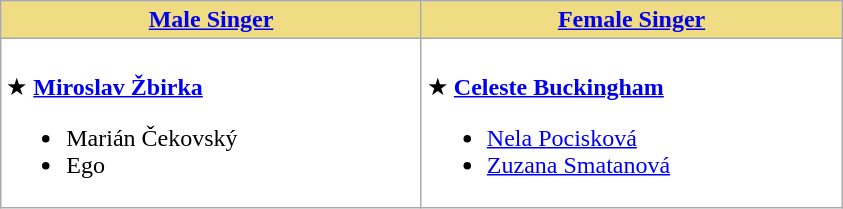<table class=wikitable style="background:white">
<tr>
<th style=background:#F0DC82 width=273><a href='#'>Male Singer</a></th>
<th style=background:#F0DC82 width=273><a href='#'>Female Singer</a></th>
</tr>
<tr>
<td scope=row valign=top><br>★ <strong><a href='#'>Miroslav Žbirka</a></strong><ul><li>Marián Čekovský</li><li>Ego</li></ul></td>
<td scope=row valign=top><br>★ <strong><a href='#'>Celeste Buckingham</a></strong><ul><li><a href='#'>Nela Pocisková</a></li><li><a href='#'>Zuzana Smatanová</a></li></ul></td>
</tr>
</table>
